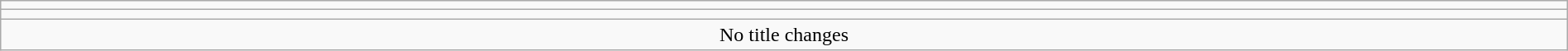<table class="wikitable" style="text-align:center; width:100%;">
<tr>
<td colspan=5></td>
</tr>
<tr>
<td colspan=5><strong></strong></td>
</tr>
<tr>
<td colspan="5">No title changes</td>
</tr>
</table>
